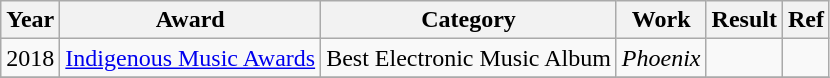<table class="wikitable plainrowheaders">
<tr>
<th>Year</th>
<th>Award</th>
<th>Category</th>
<th>Work</th>
<th>Result</th>
<th>Ref</th>
</tr>
<tr>
<td>2018</td>
<td><a href='#'>Indigenous Music Awards</a></td>
<td>Best Electronic Music Album</td>
<td><em>Phoenix</em></td>
<td></td>
<td></td>
</tr>
<tr>
</tr>
</table>
